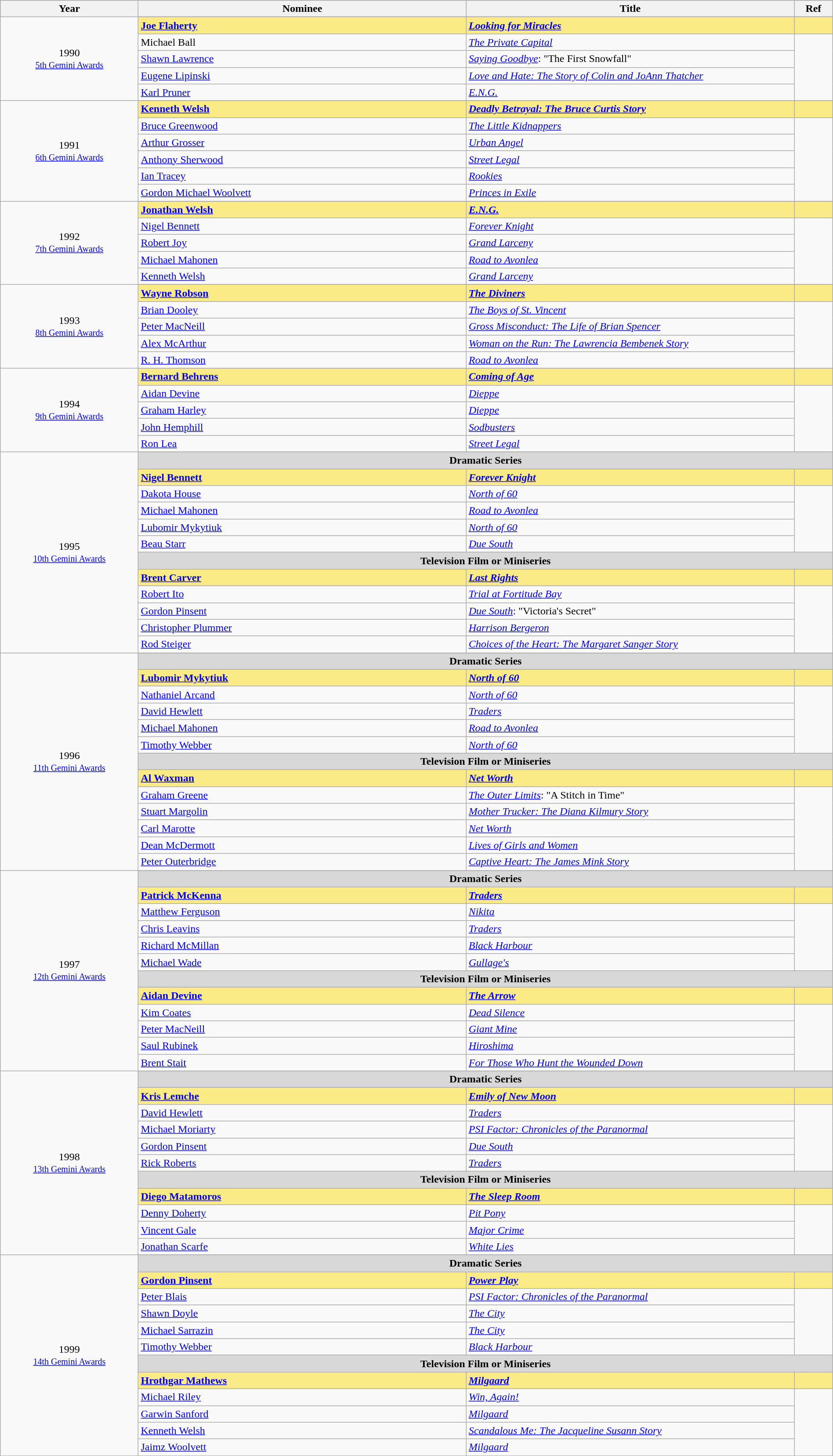<table class="wikitable" style="width:100%;">
<tr style="background:#bebebe;">
<th style="width:8%;">Year</th>
<th style="width:19%;">Nominee</th>
<th style="width:19%;">Title</th>
<th style="width:2%;">Ref</th>
</tr>
<tr>
<td rowspan="6" align="center">1990 <br> <small><a href='#'>5th Gemini Awards</a></small></td>
</tr>
<tr style="background:#FAEB86;">
<td><strong><a href='#'>Joe Flaherty</a></strong></td>
<td><strong><em><a href='#'>Looking for Miracles</a></em></strong></td>
<td></td>
</tr>
<tr>
<td>Michael Ball</td>
<td><em><a href='#'>The Private Capital</a></em></td>
<td rowspan=4></td>
</tr>
<tr>
<td><a href='#'>Shawn Lawrence</a></td>
<td><em><a href='#'>Saying Goodbye</a></em>: "The First Snowfall"</td>
</tr>
<tr>
<td><a href='#'>Eugene Lipinski</a></td>
<td><em><a href='#'>Love and Hate: The Story of Colin and JoAnn Thatcher</a></em></td>
</tr>
<tr>
<td><a href='#'>Karl Pruner</a></td>
<td><em><a href='#'>E.N.G.</a></em></td>
</tr>
<tr>
<td rowspan="7" align="center">1991 <br> <small><a href='#'>6th Gemini Awards</a></small></td>
</tr>
<tr style="background:#FAEB86;">
<td><strong><a href='#'>Kenneth Welsh</a></strong></td>
<td><strong><em><a href='#'>Deadly Betrayal: The Bruce Curtis Story</a></em></strong></td>
<td></td>
</tr>
<tr>
<td><a href='#'>Bruce Greenwood</a></td>
<td><em><a href='#'>The Little Kidnappers</a></em></td>
<td rowspan=5></td>
</tr>
<tr>
<td><a href='#'>Arthur Grosser</a></td>
<td><em><a href='#'>Urban Angel</a></em></td>
</tr>
<tr>
<td><a href='#'>Anthony Sherwood</a></td>
<td><em><a href='#'>Street Legal</a></em></td>
</tr>
<tr>
<td><a href='#'>Ian Tracey</a></td>
<td><em><a href='#'>Rookies</a></em></td>
</tr>
<tr>
<td><a href='#'>Gordon Michael Woolvett</a></td>
<td><em><a href='#'>Princes in Exile</a></em></td>
</tr>
<tr>
<td rowspan="6" align="center">1992 <br> <small><a href='#'>7th Gemini Awards</a></small></td>
</tr>
<tr style="background:#FAEB86;">
<td><strong><a href='#'>Jonathan Welsh</a></strong></td>
<td><strong><em><a href='#'>E.N.G.</a></em></strong></td>
<td></td>
</tr>
<tr>
<td><a href='#'>Nigel Bennett</a></td>
<td><em><a href='#'>Forever Knight</a></em></td>
<td rowspan=4></td>
</tr>
<tr>
<td><a href='#'>Robert Joy</a></td>
<td><em><a href='#'>Grand Larceny</a></em></td>
</tr>
<tr>
<td><a href='#'>Michael Mahonen</a></td>
<td><em><a href='#'>Road to Avonlea</a></em></td>
</tr>
<tr>
<td><a href='#'>Kenneth Welsh</a></td>
<td><em><a href='#'>Grand Larceny</a></em></td>
</tr>
<tr>
<td rowspan="6" align="center">1993 <br> <small><a href='#'>8th Gemini Awards</a></small></td>
</tr>
<tr style="background:#FAEB86;">
<td><strong><a href='#'>Wayne Robson</a></strong></td>
<td><strong><em><a href='#'>The Diviners</a></em></strong></td>
<td></td>
</tr>
<tr>
<td><a href='#'>Brian Dooley</a></td>
<td><em><a href='#'>The Boys of St. Vincent</a></em></td>
<td rowspan=4></td>
</tr>
<tr>
<td><a href='#'>Peter MacNeill</a></td>
<td><em><a href='#'>Gross Misconduct: The Life of Brian Spencer</a></em></td>
</tr>
<tr>
<td><a href='#'>Alex McArthur</a></td>
<td><em><a href='#'>Woman on the Run: The Lawrencia Bembenek Story</a></em></td>
</tr>
<tr>
<td><a href='#'>R. H. Thomson</a></td>
<td><em><a href='#'>Road to Avonlea</a></em></td>
</tr>
<tr>
<td rowspan="6" align="center">1994 <br> <small><a href='#'>9th Gemini Awards</a></small></td>
</tr>
<tr style="background:#FAEB86;">
<td><strong><a href='#'>Bernard Behrens</a></strong></td>
<td><strong><em><a href='#'>Coming of Age</a></em></strong></td>
<td></td>
</tr>
<tr>
<td><a href='#'>Aidan Devine</a></td>
<td><em><a href='#'>Dieppe</a></em></td>
<td rowspan=4></td>
</tr>
<tr>
<td><a href='#'>Graham Harley</a></td>
<td><em><a href='#'>Dieppe</a></em></td>
</tr>
<tr>
<td><a href='#'>John Hemphill</a></td>
<td><em><a href='#'>Sodbusters</a></em></td>
</tr>
<tr>
<td><a href='#'>Ron Lea</a></td>
<td><em><a href='#'>Street Legal</a></em></td>
</tr>
<tr>
<td rowspan="13" align="center">1995 <br> <small><a href='#'>10th Gemini Awards</a></small></td>
</tr>
<tr>
<td colspan=3 align=center style="background:#D8D8D8;"><strong>Dramatic Series</strong></td>
</tr>
<tr style="background:#FAEB86;">
<td><strong><a href='#'>Nigel Bennett</a></strong></td>
<td><strong><em><a href='#'>Forever Knight</a></em></strong></td>
<td></td>
</tr>
<tr>
<td><a href='#'>Dakota House</a></td>
<td><em><a href='#'>North of 60</a></em></td>
<td rowspan=4></td>
</tr>
<tr>
<td><a href='#'>Michael Mahonen</a></td>
<td><em><a href='#'>Road to Avonlea</a></em></td>
</tr>
<tr>
<td><a href='#'>Lubomir Mykytiuk</a></td>
<td><em><a href='#'>North of 60</a></em></td>
</tr>
<tr>
<td><a href='#'>Beau Starr</a></td>
<td><em><a href='#'>Due South</a></em></td>
</tr>
<tr>
<td colspan=3 align=center style="background:#D8D8D8;"><strong>Television Film or Miniseries</strong></td>
</tr>
<tr style="background:#FAEB86;">
<td><strong><a href='#'>Brent Carver</a></strong></td>
<td><strong><em><a href='#'>Last Rights</a></em></strong></td>
<td></td>
</tr>
<tr>
<td><a href='#'>Robert Ito</a></td>
<td><em><a href='#'>Trial at Fortitude Bay</a></em></td>
<td rowspan=4></td>
</tr>
<tr>
<td><a href='#'>Gordon Pinsent</a></td>
<td><em><a href='#'>Due South</a></em>: "Victoria's Secret"</td>
</tr>
<tr>
<td><a href='#'>Christopher Plummer</a></td>
<td><em><a href='#'>Harrison Bergeron</a></em></td>
</tr>
<tr>
<td><a href='#'>Rod Steiger</a></td>
<td><em><a href='#'>Choices of the Heart: The Margaret Sanger Story</a></em></td>
</tr>
<tr>
<td rowspan="14" align="center">1996 <br> <small><a href='#'>11th Gemini Awards</a></small></td>
</tr>
<tr>
<td colspan=3 align=center style="background:#D8D8D8;"><strong>Dramatic Series</strong></td>
</tr>
<tr style="background:#FAEB86;">
<td><strong><a href='#'>Lubomir Mykytiuk</a></strong></td>
<td><strong><em><a href='#'>North of 60</a></em></strong></td>
<td></td>
</tr>
<tr>
<td><a href='#'>Nathaniel Arcand</a></td>
<td><em><a href='#'>North of 60</a></em></td>
<td rowspan=4></td>
</tr>
<tr>
<td><a href='#'>David Hewlett</a></td>
<td><em><a href='#'>Traders</a></em></td>
</tr>
<tr>
<td><a href='#'>Michael Mahonen</a></td>
<td><em><a href='#'>Road to Avonlea</a></em></td>
</tr>
<tr>
<td><a href='#'>Timothy Webber</a></td>
<td><em><a href='#'>North of 60</a></em></td>
</tr>
<tr>
<td colspan=3 align=center style="background:#D8D8D8;"><strong>Television Film or Miniseries</strong></td>
</tr>
<tr style="background:#FAEB86;">
<td><strong><a href='#'>Al Waxman</a></strong></td>
<td><strong><em><a href='#'>Net Worth</a></em></strong></td>
<td></td>
</tr>
<tr>
<td><a href='#'>Graham Greene</a></td>
<td><em><a href='#'>The Outer Limits</a></em>: "A Stitch in Time"</td>
<td rowspan=5></td>
</tr>
<tr>
<td><a href='#'>Stuart Margolin</a></td>
<td><em><a href='#'>Mother Trucker: The Diana Kilmury Story</a></em></td>
</tr>
<tr>
<td><a href='#'>Carl Marotte</a></td>
<td><em><a href='#'>Net Worth</a></em></td>
</tr>
<tr>
<td><a href='#'>Dean McDermott</a></td>
<td><em><a href='#'>Lives of Girls and Women</a></em></td>
</tr>
<tr>
<td><a href='#'>Peter Outerbridge</a></td>
<td><em><a href='#'>Captive Heart: The James Mink Story</a></em></td>
</tr>
<tr>
<td rowspan="13" align="center">1997 <br> <small><a href='#'>12th Gemini Awards</a></small></td>
</tr>
<tr>
<td colspan=3 align=center style="background:#D8D8D8;"><strong>Dramatic Series</strong></td>
</tr>
<tr style="background:#FAEB86;">
<td><strong><a href='#'>Patrick McKenna</a></strong></td>
<td><strong><em><a href='#'>Traders</a></em></strong></td>
<td></td>
</tr>
<tr>
<td><a href='#'>Matthew Ferguson</a></td>
<td><em><a href='#'>Nikita</a></em></td>
<td rowspan=4></td>
</tr>
<tr>
<td><a href='#'>Chris Leavins</a></td>
<td><em><a href='#'>Traders</a></em></td>
</tr>
<tr>
<td><a href='#'>Richard McMillan</a></td>
<td><em><a href='#'>Black Harbour</a></em></td>
</tr>
<tr>
<td><a href='#'>Michael Wade</a></td>
<td><em><a href='#'>Gullage's</a></em></td>
</tr>
<tr>
<td colspan=3 align=center style="background:#D8D8D8;"><strong>Television Film or Miniseries</strong></td>
</tr>
<tr style="background:#FAEB86;">
<td><strong><a href='#'>Aidan Devine</a></strong></td>
<td><strong><em><a href='#'>The Arrow</a></em></strong></td>
<td></td>
</tr>
<tr>
<td><a href='#'>Kim Coates</a></td>
<td><em><a href='#'>Dead Silence</a></em></td>
<td rowspan=4></td>
</tr>
<tr>
<td><a href='#'>Peter MacNeill</a></td>
<td><em><a href='#'>Giant Mine</a></em></td>
</tr>
<tr>
<td><a href='#'>Saul Rubinek</a></td>
<td><em><a href='#'>Hiroshima</a></em></td>
</tr>
<tr>
<td><a href='#'>Brent Stait</a></td>
<td><em><a href='#'>For Those Who Hunt the Wounded Down</a></em></td>
</tr>
<tr>
<td rowspan="12" align="center">1998 <br> <small><a href='#'>13th Gemini Awards</a></small></td>
</tr>
<tr>
<td colspan=3 align=center style="background:#D8D8D8;"><strong>Dramatic Series</strong></td>
</tr>
<tr style="background:#FAEB86;">
<td><strong><a href='#'>Kris Lemche</a></strong></td>
<td><strong><em><a href='#'>Emily of New Moon</a></em></strong></td>
<td></td>
</tr>
<tr>
<td><a href='#'>David Hewlett</a></td>
<td><em><a href='#'>Traders</a></em></td>
<td rowspan=4></td>
</tr>
<tr>
<td><a href='#'>Michael Moriarty</a></td>
<td><em><a href='#'>PSI Factor: Chronicles of the Paranormal</a></em></td>
</tr>
<tr>
<td><a href='#'>Gordon Pinsent</a></td>
<td><em><a href='#'>Due South</a></em></td>
</tr>
<tr>
<td><a href='#'>Rick Roberts</a></td>
<td><em><a href='#'>Traders</a></em></td>
</tr>
<tr>
<td colspan=3 align=center style="background:#D8D8D8;"><strong>Television Film or Miniseries</strong></td>
</tr>
<tr style="background:#FAEB86;">
<td><strong><a href='#'>Diego Matamoros</a></strong></td>
<td><strong><em><a href='#'>The Sleep Room</a></em></strong></td>
<td></td>
</tr>
<tr>
<td><a href='#'>Denny Doherty</a></td>
<td><em><a href='#'>Pit Pony</a></em></td>
<td rowspan=3></td>
</tr>
<tr>
<td><a href='#'>Vincent Gale</a></td>
<td><em><a href='#'>Major Crime</a></em></td>
</tr>
<tr>
<td><a href='#'>Jonathan Scarfe</a></td>
<td><em><a href='#'>White Lies</a></em></td>
</tr>
<tr>
<td rowspan="13" align="center">1999 <br> <small><a href='#'>14th Gemini Awards</a></small></td>
</tr>
<tr>
<td colspan=3 align=center style="background:#D8D8D8;"><strong>Dramatic Series</strong></td>
</tr>
<tr style="background:#FAEB86;">
<td><strong><a href='#'>Gordon Pinsent</a></strong></td>
<td><strong><em><a href='#'>Power Play</a></em></strong></td>
<td></td>
</tr>
<tr>
<td><a href='#'>Peter Blais</a></td>
<td><em><a href='#'>PSI Factor: Chronicles of the Paranormal</a></em></td>
<td rowspan=4></td>
</tr>
<tr>
<td><a href='#'>Shawn Doyle</a></td>
<td><em><a href='#'>The City</a></em></td>
</tr>
<tr>
<td><a href='#'>Michael Sarrazin</a></td>
<td><em><a href='#'>The City</a></em></td>
</tr>
<tr>
<td><a href='#'>Timothy Webber</a></td>
<td><em><a href='#'>Black Harbour</a></em></td>
</tr>
<tr>
<td colspan=3 align=center style="background:#D8D8D8;"><strong>Television Film or Miniseries</strong></td>
</tr>
<tr style="background:#FAEB86;">
<td><strong><a href='#'>Hrothgar Mathews</a></strong></td>
<td><strong><em><a href='#'>Milgaard</a></em></strong></td>
<td></td>
</tr>
<tr>
<td><a href='#'>Michael Riley</a></td>
<td><em><a href='#'>Win, Again!</a></em></td>
<td rowspan=4></td>
</tr>
<tr>
<td><a href='#'>Garwin Sanford</a></td>
<td><em><a href='#'>Milgaard</a></em></td>
</tr>
<tr>
<td><a href='#'>Kenneth Welsh</a></td>
<td><em><a href='#'>Scandalous Me: The Jacqueline Susann Story</a></em></td>
</tr>
<tr>
<td><a href='#'>Jaimz Woolvett</a></td>
<td><em><a href='#'>Milgaard</a></em></td>
</tr>
</table>
